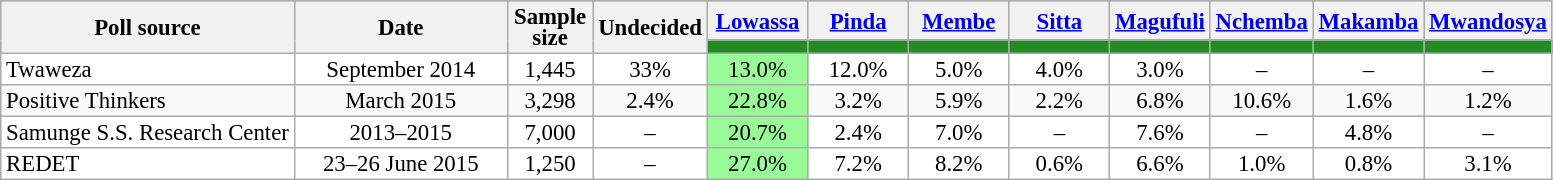<table class="wikitable" style="text-align:center;font-size:95%;line-height:14px;">
<tr style="background:lightgrey;">
<th rowspan="2">Poll source</th>
<th rowspan="2" style="width:135px;">Date</th>
<th rowspan="2" style="width:50px;">Sample size</th>
<th rowspan="2" style="width:60px;">Undecided</th>
<th style="width:60px;"><a href='#'>Lowassa</a></th>
<th style="width:60px;"><a href='#'>Pinda</a></th>
<th style="width:60px;"><a href='#'>Membe</a></th>
<th style="width:60px;"><a href='#'>Sitta</a></th>
<th style="width:60px;"><a href='#'>Magufuli</a></th>
<th style="width:60px;"><a href='#'>Nchemba</a></th>
<th style="width:60px;"><a href='#'>Makamba</a></th>
<th style="width:60px;"><a href='#'>Mwandosya</a></th>
</tr>
<tr>
<td style="background-color:#228B22"></td>
<td style="background-color:#228B22"></td>
<td style="background-color:#228B22"></td>
<td style="background-color:#228B22"></td>
<td style="background-color:#228B22"></td>
<td style="background-color:#228B22"></td>
<td style="background-color:#228B22"></td>
<td style="background-color:#228B22"></td>
</tr>
<tr style="background:white;">
<td align=left>Twaweza</td>
<td>September 2014</td>
<td>1,445</td>
<td>33%</td>
<td bgcolor="#98FB98">13.0%</td>
<td>12.0%</td>
<td>5.0%</td>
<td>4.0%</td>
<td>3.0%</td>
<td>–</td>
<td>–</td>
<td>–</td>
</tr>
<tr>
<td align=left>Positive Thinkers</td>
<td>March 2015</td>
<td>3,298</td>
<td>2.4%</td>
<td bgcolor="#98FB98">22.8%</td>
<td>3.2%</td>
<td>5.9%</td>
<td>2.2%</td>
<td>6.8%</td>
<td>10.6%</td>
<td>1.6%</td>
<td>1.2%</td>
</tr>
<tr style="background:white;">
<td align=left>Samunge S.S. Research Center</td>
<td>2013–2015</td>
<td>7,000</td>
<td>–</td>
<td bgcolor="#98FB98">20.7%</td>
<td>2.4%</td>
<td>7.0%</td>
<td>–</td>
<td>7.6%</td>
<td>–</td>
<td>4.8%</td>
<td>–</td>
</tr>
<tr style="background:white;">
<td align=left>REDET</td>
<td>23–26 June 2015</td>
<td>1,250</td>
<td>–</td>
<td bgcolor="#98FB98">27.0%</td>
<td>7.2%</td>
<td>8.2%</td>
<td>0.6%</td>
<td>6.6%</td>
<td>1.0%</td>
<td>0.8%</td>
<td>3.1%</td>
</tr>
</table>
